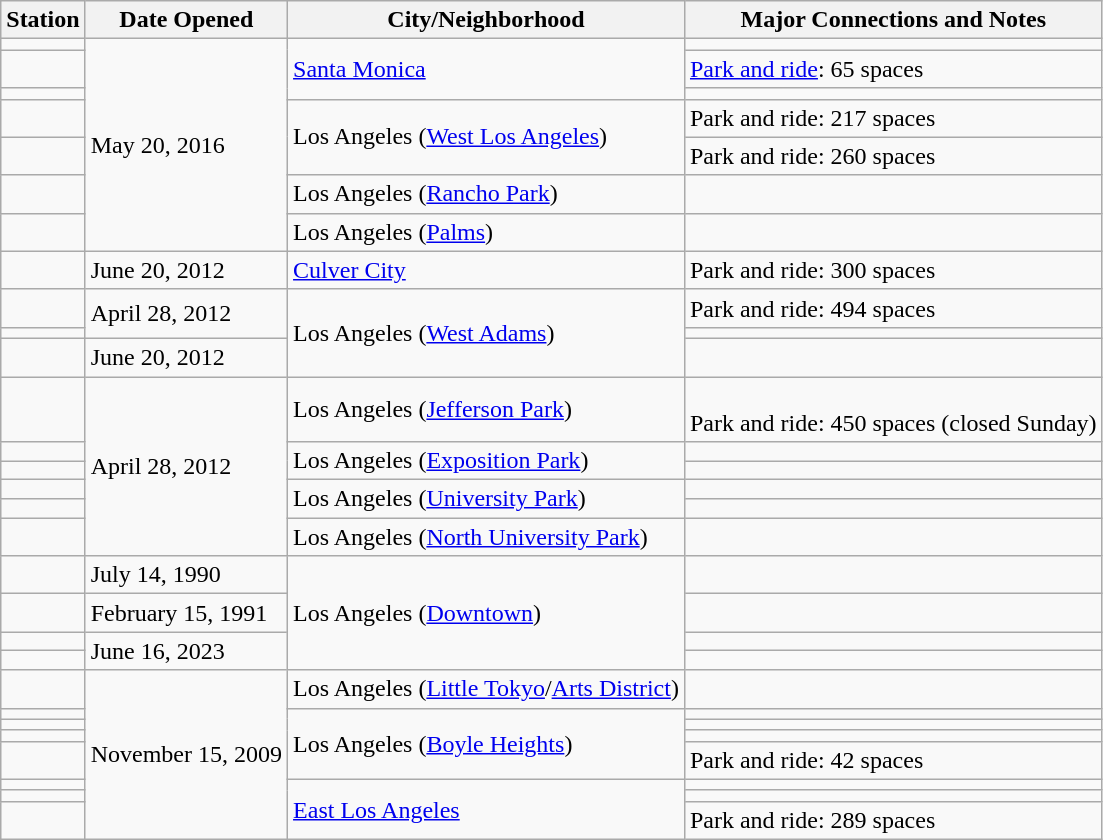<table class="wikitable">
<tr>
<th>Station</th>
<th>Date Opened</th>
<th>City/Neighborhood</th>
<th>Major Connections and Notes<br></th>
</tr>
<tr>
<td></td>
<td rowspan="7">May 20, 2016</td>
<td rowspan="3"><a href='#'>Santa Monica</a></td>
<td></td>
</tr>
<tr>
<td></td>
<td><a href='#'>Park and ride</a>: 65 spaces</td>
</tr>
<tr>
<td></td>
<td></td>
</tr>
<tr>
<td></td>
<td rowspan="2">Los Angeles (<a href='#'>West Los Angeles</a>)</td>
<td>Park and ride: 217 spaces</td>
</tr>
<tr>
<td></td>
<td>Park and ride: 260 spaces</td>
</tr>
<tr>
<td></td>
<td>Los Angeles (<a href='#'>Rancho Park</a>)</td>
<td></td>
</tr>
<tr>
<td></td>
<td>Los Angeles (<a href='#'>Palms</a>)</td>
<td></td>
</tr>
<tr>
<td></td>
<td>June 20, 2012</td>
<td><a href='#'>Culver City</a></td>
<td>Park and ride: 300 spaces</td>
</tr>
<tr>
<td></td>
<td rowspan="2">April 28, 2012</td>
<td rowspan="3">Los Angeles (<a href='#'>West Adams</a>)</td>
<td>Park and ride: 494 spaces</td>
</tr>
<tr>
<td></td>
<td></td>
</tr>
<tr>
<td></td>
<td>June 20, 2012</td>
<td></td>
</tr>
<tr>
<td></td>
<td rowspan="6">April 28, 2012</td>
<td>Los Angeles (<a href='#'>Jefferson Park</a>)</td>
<td><br>Park and ride: 450 spaces (closed Sunday)</td>
</tr>
<tr>
<td></td>
<td rowspan="2">Los Angeles (<a href='#'>Exposition Park</a>)</td>
<td></td>
</tr>
<tr>
<td></td>
<td></td>
</tr>
<tr>
<td></td>
<td rowspan="2">Los Angeles (<a href='#'>University Park</a>)</td>
<td></td>
</tr>
<tr>
<td></td>
<td></td>
</tr>
<tr>
<td></td>
<td>Los Angeles (<a href='#'>North University Park</a>)</td>
<td></td>
</tr>
<tr>
<td></td>
<td>July 14, 1990</td>
<td rowspan="4">Los Angeles (<a href='#'>Downtown</a>)</td>
<td></td>
</tr>
<tr>
<td></td>
<td>February 15, 1991</td>
<td></td>
</tr>
<tr>
<td></td>
<td rowspan="2">June 16, 2023</td>
<td></td>
</tr>
<tr>
<td></td>
<td></td>
</tr>
<tr>
<td></td>
<td rowspan="8">November 15, 2009</td>
<td>Los Angeles (<a href='#'>Little Tokyo</a>/<a href='#'>Arts District</a>)</td>
<td></td>
</tr>
<tr>
<td></td>
<td rowspan="4">Los Angeles (<a href='#'>Boyle Heights</a>)</td>
<td></td>
</tr>
<tr>
<td></td>
<td></td>
</tr>
<tr>
<td></td>
<td></td>
</tr>
<tr>
<td></td>
<td>Park and ride: 42 spaces</td>
</tr>
<tr>
<td></td>
<td rowspan="3"><a href='#'>East Los Angeles</a></td>
<td></td>
</tr>
<tr>
<td></td>
<td></td>
</tr>
<tr>
<td></td>
<td>Park and ride: 289 spaces</td>
</tr>
</table>
